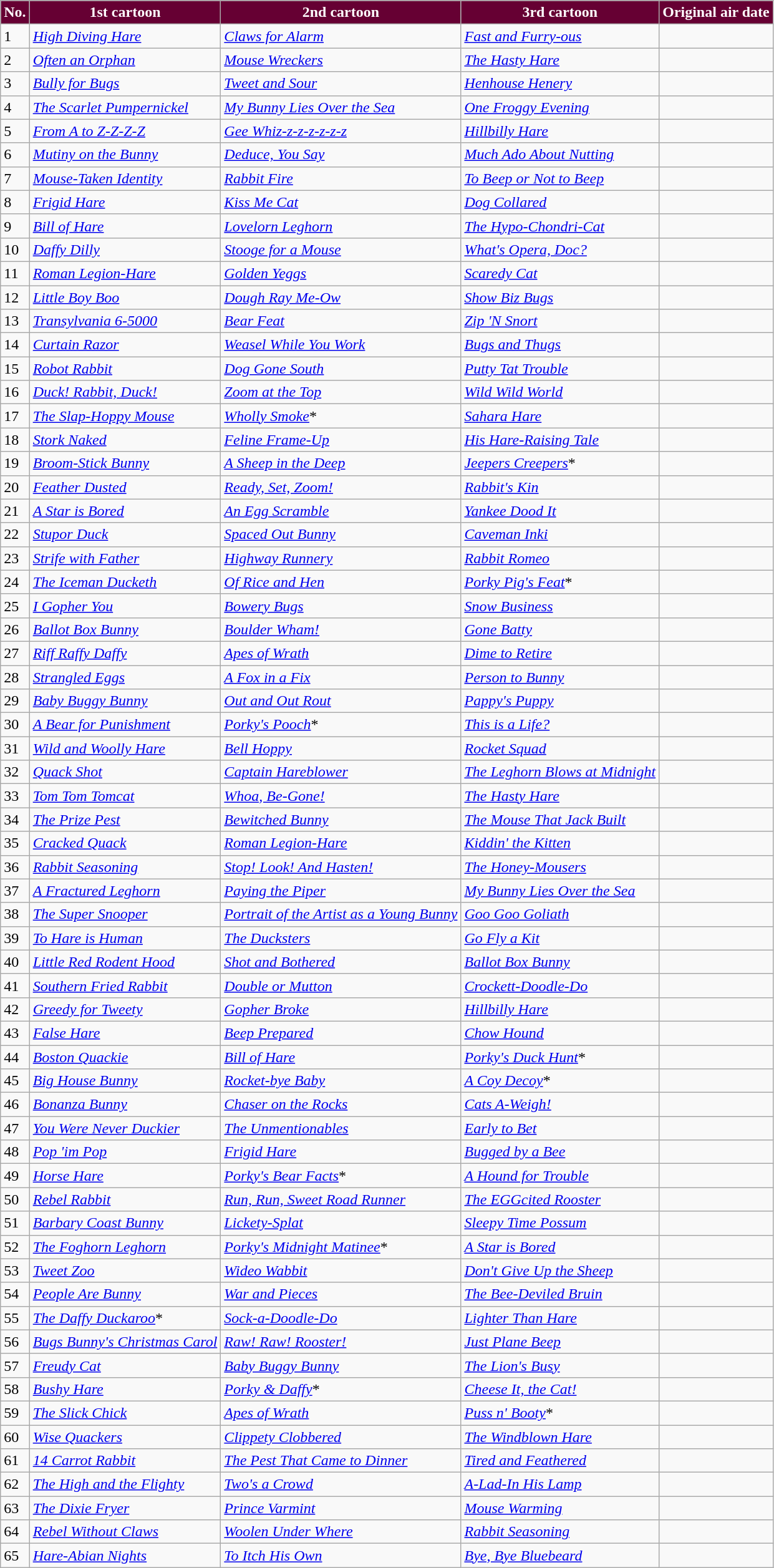<table class="wikitable plainrowheaders">
<tr>
<th style="background:#603; color:#fff;">No.</th>
<th style="background:#603; color:#fff;">1st cartoon</th>
<th style="background:#603; color:#fff;">2nd cartoon</th>
<th style="background:#603; color:#fff;">3rd cartoon</th>
<th style="background:#603; color:#fff;">Original air date</th>
</tr>
<tr>
<td>1</td>
<td><em><a href='#'>High Diving Hare</a></em></td>
<td><em><a href='#'>Claws for Alarm</a></em></td>
<td><em><a href='#'>Fast and Furry-ous</a></em></td>
<td></td>
</tr>
<tr>
<td>2</td>
<td><em><a href='#'>Often an Orphan</a></em></td>
<td><em><a href='#'>Mouse Wreckers</a></em></td>
<td><em><a href='#'>The Hasty Hare</a></em></td>
<td></td>
</tr>
<tr>
<td>3</td>
<td><em><a href='#'>Bully for Bugs</a></em></td>
<td><em><a href='#'>Tweet and Sour</a></em></td>
<td><em><a href='#'>Henhouse Henery</a></em></td>
<td></td>
</tr>
<tr>
<td>4</td>
<td><em><a href='#'>The Scarlet Pumpernickel</a></em></td>
<td><em><a href='#'>My Bunny Lies Over the Sea</a></em></td>
<td><em><a href='#'>One Froggy Evening</a></em></td>
<td></td>
</tr>
<tr>
<td>5</td>
<td><em><a href='#'>From A to Z-Z-Z-Z</a></em></td>
<td><em><a href='#'>Gee Whiz-z-z-z-z-z-z</a></em></td>
<td><em><a href='#'>Hillbilly Hare</a></em></td>
<td></td>
</tr>
<tr>
<td>6</td>
<td><em><a href='#'>Mutiny on the Bunny</a></em></td>
<td><em><a href='#'>Deduce, You Say</a></em></td>
<td><em><a href='#'>Much Ado About Nutting</a></em></td>
<td></td>
</tr>
<tr>
<td>7</td>
<td><em><a href='#'>Mouse-Taken Identity</a></em></td>
<td><em><a href='#'>Rabbit Fire</a></em></td>
<td><em><a href='#'>To Beep or Not to Beep</a></em></td>
<td></td>
</tr>
<tr>
<td>8</td>
<td><em><a href='#'>Frigid Hare</a></em></td>
<td><em><a href='#'>Kiss Me Cat</a></em></td>
<td><em><a href='#'>Dog Collared</a></em></td>
<td></td>
</tr>
<tr>
<td>9</td>
<td><em><a href='#'>Bill of Hare</a></em></td>
<td><em><a href='#'>Lovelorn Leghorn</a></em></td>
<td><em><a href='#'>The Hypo-Chondri-Cat</a></em></td>
<td></td>
</tr>
<tr>
<td>10</td>
<td><em><a href='#'>Daffy Dilly</a></em></td>
<td><em><a href='#'>Stooge for a Mouse</a></em></td>
<td><em><a href='#'>What's Opera, Doc?</a></em></td>
<td></td>
</tr>
<tr>
<td>11</td>
<td><em><a href='#'>Roman Legion-Hare</a></em></td>
<td><em><a href='#'>Golden Yeggs</a></em></td>
<td><em><a href='#'>Scaredy Cat</a></em></td>
<td></td>
</tr>
<tr>
<td>12</td>
<td><em><a href='#'>Little Boy Boo</a></em></td>
<td><em><a href='#'>Dough Ray Me-Ow</a></em></td>
<td><em><a href='#'>Show Biz Bugs</a></em></td>
<td></td>
</tr>
<tr>
<td>13</td>
<td><em><a href='#'>Transylvania 6-5000</a></em></td>
<td><em><a href='#'>Bear Feat</a></em></td>
<td><em><a href='#'>Zip 'N Snort</a></em></td>
<td></td>
</tr>
<tr>
<td>14</td>
<td><em><a href='#'>Curtain Razor</a></em></td>
<td><em><a href='#'>Weasel While You Work</a></em></td>
<td><em><a href='#'>Bugs and Thugs</a></em></td>
<td></td>
</tr>
<tr>
<td>15</td>
<td><em><a href='#'>Robot Rabbit</a></em></td>
<td><em><a href='#'>Dog Gone South</a></em></td>
<td><em><a href='#'>Putty Tat Trouble</a></em></td>
<td></td>
</tr>
<tr>
<td>16</td>
<td><em><a href='#'>Duck! Rabbit, Duck!</a></em></td>
<td><em><a href='#'>Zoom at the Top</a></em></td>
<td><em><a href='#'>Wild Wild World</a></em></td>
<td></td>
</tr>
<tr>
<td>17</td>
<td><em><a href='#'>The Slap-Hoppy Mouse</a></em></td>
<td><em><a href='#'>Wholly Smoke</a></em>*</td>
<td><em><a href='#'>Sahara Hare</a></em></td>
<td></td>
</tr>
<tr>
<td>18</td>
<td><em><a href='#'>Stork Naked</a></em></td>
<td><em><a href='#'>Feline Frame-Up</a></em></td>
<td><em><a href='#'>His Hare-Raising Tale</a></em></td>
<td></td>
</tr>
<tr>
<td>19</td>
<td><em><a href='#'>Broom-Stick Bunny</a></em></td>
<td><em><a href='#'>A Sheep in the Deep</a></em></td>
<td><em><a href='#'>Jeepers Creepers</a></em>*</td>
<td></td>
</tr>
<tr>
<td>20</td>
<td><em><a href='#'>Feather Dusted</a></em></td>
<td><em><a href='#'>Ready, Set, Zoom!</a></em></td>
<td><em><a href='#'>Rabbit's Kin</a></em></td>
<td></td>
</tr>
<tr>
<td>21</td>
<td><em><a href='#'>A Star is Bored</a></em></td>
<td><em><a href='#'>An Egg Scramble</a></em></td>
<td><em><a href='#'>Yankee Dood It</a></em></td>
<td></td>
</tr>
<tr>
<td>22</td>
<td><em><a href='#'>Stupor Duck</a></em></td>
<td><em><a href='#'>Spaced Out Bunny</a></em></td>
<td><em><a href='#'>Caveman Inki</a></em></td>
<td></td>
</tr>
<tr>
<td>23</td>
<td><em><a href='#'>Strife with Father</a></em></td>
<td><em><a href='#'>Highway Runnery</a></em></td>
<td><em><a href='#'>Rabbit Romeo</a></em></td>
<td></td>
</tr>
<tr>
<td>24</td>
<td><em><a href='#'>The Iceman Ducketh</a></em></td>
<td><em><a href='#'>Of Rice and Hen</a></em></td>
<td><em><a href='#'>Porky Pig's Feat</a></em>*</td>
<td></td>
</tr>
<tr>
<td>25</td>
<td><em><a href='#'>I Gopher You</a></em></td>
<td><em><a href='#'>Bowery Bugs</a></em></td>
<td><em><a href='#'>Snow Business</a></em></td>
<td></td>
</tr>
<tr>
<td>26</td>
<td><em><a href='#'>Ballot Box Bunny</a></em></td>
<td><em><a href='#'>Boulder Wham!</a></em></td>
<td><em><a href='#'>Gone Batty</a></em></td>
<td></td>
</tr>
<tr>
<td>27</td>
<td><em><a href='#'>Riff Raffy Daffy</a></em></td>
<td><em><a href='#'>Apes of Wrath</a></em></td>
<td><em><a href='#'>Dime to Retire</a></em></td>
<td></td>
</tr>
<tr>
<td>28</td>
<td><em><a href='#'>Strangled Eggs</a></em></td>
<td><em><a href='#'>A Fox in a Fix</a></em></td>
<td><em><a href='#'>Person to Bunny</a></em></td>
<td></td>
</tr>
<tr>
<td>29</td>
<td><em><a href='#'>Baby Buggy Bunny</a></em></td>
<td><em><a href='#'>Out and Out Rout</a></em></td>
<td><em><a href='#'>Pappy's Puppy</a></em></td>
<td></td>
</tr>
<tr>
<td>30</td>
<td><em><a href='#'>A Bear for Punishment</a></em></td>
<td><em><a href='#'>Porky's Pooch</a></em>*</td>
<td><em><a href='#'>This is a Life?</a></em></td>
<td></td>
</tr>
<tr>
<td>31</td>
<td><em><a href='#'>Wild and Woolly Hare</a></em></td>
<td><em><a href='#'>Bell Hoppy</a></em></td>
<td><em><a href='#'>Rocket Squad</a></em></td>
<td></td>
</tr>
<tr>
<td>32</td>
<td><em><a href='#'>Quack Shot</a></em></td>
<td><em><a href='#'>Captain Hareblower</a></em></td>
<td><em><a href='#'>The Leghorn Blows at Midnight</a></em></td>
<td></td>
</tr>
<tr>
<td>33</td>
<td><em><a href='#'>Tom Tom Tomcat</a></em></td>
<td><em><a href='#'>Whoa, Be-Gone!</a></em></td>
<td><em><a href='#'>The Hasty Hare</a></em></td>
<td></td>
</tr>
<tr>
<td>34</td>
<td><em><a href='#'>The Prize Pest</a></em></td>
<td><em><a href='#'>Bewitched Bunny</a></em></td>
<td><em><a href='#'>The Mouse That Jack Built</a></em></td>
<td></td>
</tr>
<tr>
<td>35</td>
<td><em><a href='#'>Cracked Quack</a></em></td>
<td><em><a href='#'>Roman Legion-Hare</a></em></td>
<td><em><a href='#'>Kiddin' the Kitten</a></em></td>
<td></td>
</tr>
<tr>
<td>36</td>
<td><em><a href='#'>Rabbit Seasoning</a></em></td>
<td><em><a href='#'>Stop! Look! And Hasten!</a></em></td>
<td><em><a href='#'>The Honey-Mousers</a></em></td>
<td></td>
</tr>
<tr>
<td>37</td>
<td><em><a href='#'>A Fractured Leghorn</a></em></td>
<td><em><a href='#'>Paying the Piper</a></em></td>
<td><em><a href='#'>My Bunny Lies Over the Sea</a></em></td>
<td></td>
</tr>
<tr>
<td>38</td>
<td><em><a href='#'>The Super Snooper</a></em></td>
<td><em><a href='#'>Portrait of the Artist as a Young Bunny</a></em></td>
<td><em><a href='#'>Goo Goo Goliath</a></em></td>
<td></td>
</tr>
<tr>
<td>39</td>
<td><em><a href='#'>To Hare is Human</a></em></td>
<td><em><a href='#'>The Ducksters</a></em></td>
<td><em><a href='#'>Go Fly a Kit</a></em></td>
<td></td>
</tr>
<tr>
<td>40</td>
<td><em><a href='#'>Little Red Rodent Hood</a></em></td>
<td><em><a href='#'>Shot and Bothered</a></em></td>
<td><em><a href='#'>Ballot Box Bunny</a></em></td>
<td></td>
</tr>
<tr>
<td>41</td>
<td><em><a href='#'>Southern Fried Rabbit</a></em></td>
<td><em><a href='#'>Double or Mutton</a></em></td>
<td><em><a href='#'>Crockett-Doodle-Do</a></em></td>
<td></td>
</tr>
<tr>
<td>42</td>
<td><em><a href='#'>Greedy for Tweety</a></em></td>
<td><em><a href='#'>Gopher Broke</a></em></td>
<td><em><a href='#'>Hillbilly Hare</a></em></td>
<td></td>
</tr>
<tr>
<td>43</td>
<td><em><a href='#'>False Hare</a></em></td>
<td><em><a href='#'>Beep Prepared</a></em></td>
<td><em><a href='#'>Chow Hound</a></em></td>
<td></td>
</tr>
<tr>
<td>44</td>
<td><em><a href='#'>Boston Quackie</a></em></td>
<td><em><a href='#'>Bill of Hare</a></em></td>
<td><em><a href='#'>Porky's Duck Hunt</a></em>*</td>
<td></td>
</tr>
<tr>
<td>45</td>
<td><em><a href='#'>Big House Bunny</a></em></td>
<td><em><a href='#'>Rocket-bye Baby</a></em></td>
<td><em><a href='#'>A Coy Decoy</a></em>*</td>
<td></td>
</tr>
<tr>
<td>46</td>
<td><em><a href='#'>Bonanza Bunny</a></em></td>
<td><em><a href='#'>Chaser on the Rocks</a></em></td>
<td><em><a href='#'>Cats A-Weigh!</a></em></td>
<td></td>
</tr>
<tr>
<td>47</td>
<td><em><a href='#'>You Were Never Duckier</a></em></td>
<td><em><a href='#'>The Unmentionables</a></em></td>
<td><em><a href='#'>Early to Bet</a></em></td>
<td></td>
</tr>
<tr>
<td>48</td>
<td><em><a href='#'>Pop 'im Pop</a></em></td>
<td><em><a href='#'>Frigid Hare</a></em></td>
<td><em><a href='#'>Bugged by a Bee</a></em></td>
<td></td>
</tr>
<tr>
<td>49</td>
<td><em><a href='#'>Horse Hare</a></em></td>
<td><em><a href='#'>Porky's Bear Facts</a></em>*</td>
<td><em><a href='#'>A Hound for Trouble</a></em></td>
<td></td>
</tr>
<tr>
<td>50</td>
<td><em><a href='#'>Rebel Rabbit</a></em></td>
<td><em><a href='#'>Run, Run, Sweet Road Runner</a></em></td>
<td><em><a href='#'>The EGGcited Rooster</a></em></td>
<td></td>
</tr>
<tr>
<td>51</td>
<td><em><a href='#'>Barbary Coast Bunny</a></em></td>
<td><em><a href='#'>Lickety-Splat</a></em></td>
<td><em><a href='#'>Sleepy Time Possum</a></em></td>
<td></td>
</tr>
<tr>
<td>52</td>
<td><em><a href='#'>The Foghorn Leghorn</a></em></td>
<td><em><a href='#'>Porky's Midnight Matinee</a></em>*</td>
<td><em><a href='#'>A Star is Bored</a></em></td>
<td></td>
</tr>
<tr>
<td>53</td>
<td><em><a href='#'>Tweet Zoo</a></em></td>
<td><em><a href='#'>Wideo Wabbit</a></em></td>
<td><em><a href='#'>Don't Give Up the Sheep</a></em></td>
<td></td>
</tr>
<tr>
<td>54</td>
<td><em><a href='#'>People Are Bunny</a></em></td>
<td><em><a href='#'>War and Pieces</a></em></td>
<td><em><a href='#'>The Bee-Deviled Bruin</a></em></td>
<td></td>
</tr>
<tr>
<td>55</td>
<td><em><a href='#'>The Daffy Duckaroo</a></em>*</td>
<td><em><a href='#'>Sock-a-Doodle-Do</a></em></td>
<td><em><a href='#'>Lighter Than Hare</a></em></td>
<td></td>
</tr>
<tr>
<td>56</td>
<td><em><a href='#'>Bugs Bunny's Christmas Carol</a></em></td>
<td><em><a href='#'>Raw! Raw! Rooster!</a></em></td>
<td><em><a href='#'>Just Plane Beep</a></em></td>
<td></td>
</tr>
<tr>
<td>57</td>
<td><em><a href='#'>Freudy Cat</a></em></td>
<td><em><a href='#'>Baby Buggy Bunny</a></em></td>
<td><em><a href='#'>The Lion's Busy</a></em></td>
<td></td>
</tr>
<tr>
<td>58</td>
<td><em><a href='#'>Bushy Hare</a></em></td>
<td><em><a href='#'>Porky & Daffy</a></em>*</td>
<td><em><a href='#'>Cheese It, the Cat!</a></em></td>
<td></td>
</tr>
<tr>
<td>59</td>
<td><em><a href='#'>The Slick Chick</a></em></td>
<td><em><a href='#'>Apes of Wrath</a></em></td>
<td><em><a href='#'>Puss n' Booty</a></em>*</td>
<td></td>
</tr>
<tr>
<td>60</td>
<td><em><a href='#'>Wise Quackers</a></em></td>
<td><em><a href='#'>Clippety Clobbered</a></em></td>
<td><em><a href='#'>The Windblown Hare</a></em></td>
<td></td>
</tr>
<tr>
<td>61</td>
<td><em><a href='#'>14 Carrot Rabbit</a></em></td>
<td><em><a href='#'>The Pest That Came to Dinner</a></em></td>
<td><em><a href='#'>Tired and Feathered</a></em></td>
<td></td>
</tr>
<tr>
<td>62</td>
<td><em><a href='#'>The High and the Flighty</a></em></td>
<td><em><a href='#'>Two's a Crowd</a></em></td>
<td><em><a href='#'>A-Lad-In His Lamp</a></em></td>
<td></td>
</tr>
<tr>
<td>63</td>
<td><em><a href='#'>The Dixie Fryer</a></em></td>
<td><em><a href='#'>Prince Varmint</a></em></td>
<td><em><a href='#'>Mouse Warming</a></em></td>
<td></td>
</tr>
<tr>
<td>64</td>
<td><em><a href='#'>Rebel Without Claws</a></em></td>
<td><em><a href='#'>Woolen Under Where</a></em></td>
<td><em><a href='#'>Rabbit Seasoning</a></em></td>
<td></td>
</tr>
<tr>
<td>65</td>
<td><em><a href='#'>Hare-Abian Nights</a></em></td>
<td><em><a href='#'>To Itch His Own</a></em></td>
<td><em><a href='#'>Bye, Bye Bluebeard</a></em></td>
<td></td>
</tr>
</table>
